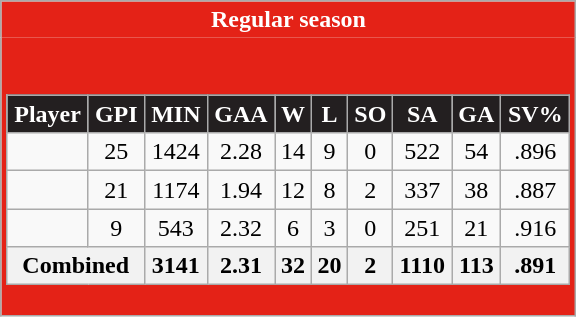<table class="wikitable" style="border: 1px solid #aaa;">
<tr>
<th style="background:#E42217; color:#FFFFFF; border: 0;">Regular season</th>
</tr>
<tr>
<td style="background: #E42217; border: 0;" colspan="4"><br><table class="wikitable sortable" style="width: 100%; text-align: center;">
<tr>
<th style="background:#231F20; color:#FFFFFF;">Player</th>
<th style="background:#231F20; color:#FFFFFF;">GPI</th>
<th style="background:#231F20; color:#FFFFFF;">MIN</th>
<th style="background:#231F20; color:#FFFFFF;">GAA</th>
<th style="background:#231F20; color:#FFFFFF;">W</th>
<th style="background:#231F20; color:#FFFFFF;">L</th>
<th style="background:#231F20; color:#FFFFFF;">SO</th>
<th style="background:#231F20; color:#FFFFFF;">SA</th>
<th style="background:#231F20; color:#FFFFFF;">GA</th>
<th style="background:#231F20; color:#FFFFFF;">SV%</th>
</tr>
<tr align=center>
<td></td>
<td>25</td>
<td>1424</td>
<td>2.28</td>
<td>14</td>
<td>9</td>
<td>0</td>
<td>522</td>
<td>54</td>
<td>.896</td>
</tr>
<tr align=center>
<td></td>
<td>21</td>
<td>1174</td>
<td>1.94</td>
<td>12</td>
<td>8</td>
<td>2</td>
<td>337</td>
<td>38</td>
<td>.887</td>
</tr>
<tr align=center>
<td></td>
<td>9</td>
<td>543</td>
<td>2.32</td>
<td>6</td>
<td>3</td>
<td>0</td>
<td>251</td>
<td>21</td>
<td>.916</td>
</tr>
<tr class="unsortable">
<th colspan=2>Combined</th>
<th>3141</th>
<th>2.31</th>
<th>32</th>
<th>20</th>
<th>2</th>
<th>1110</th>
<th>113</th>
<th>.891</th>
</tr>
</table>
</td>
</tr>
</table>
